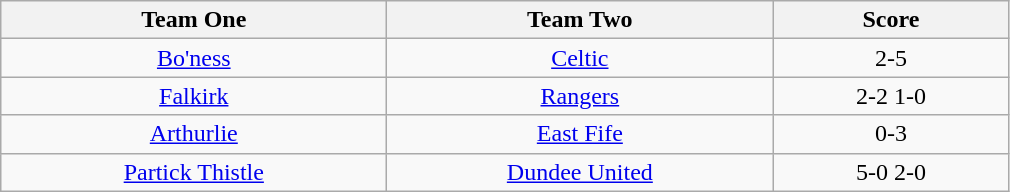<table class="wikitable" style="text-align: center">
<tr>
<th width=250>Team One</th>
<th width=250>Team Two</th>
<th width=150>Score</th>
</tr>
<tr>
<td><a href='#'>Bo'ness</a></td>
<td><a href='#'>Celtic</a></td>
<td>2-5</td>
</tr>
<tr>
<td><a href='#'>Falkirk</a></td>
<td><a href='#'>Rangers</a></td>
<td>2-2 1-0</td>
</tr>
<tr>
<td><a href='#'>Arthurlie</a></td>
<td><a href='#'>East Fife</a></td>
<td>0-3</td>
</tr>
<tr>
<td><a href='#'>Partick Thistle</a></td>
<td><a href='#'>Dundee United</a></td>
<td>5-0 2-0</td>
</tr>
</table>
